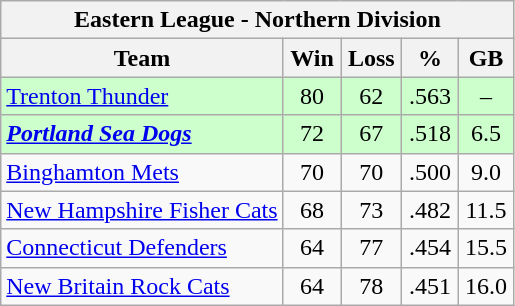<table class="wikitable">
<tr>
<th colspan="5">Eastern League - Northern Division</th>
</tr>
<tr>
<th width="55%">Team</th>
<th>Win</th>
<th>Loss</th>
<th>%</th>
<th>GB</th>
</tr>
<tr align=center bgcolor="#CCFFCC">
<td align=left><a href='#'>Trenton Thunder</a></td>
<td>80</td>
<td>62</td>
<td>.563</td>
<td>–</td>
</tr>
<tr align=center bgcolor="#CCFFCC">
<td align=left><strong><em><a href='#'>Portland Sea Dogs</a></em></strong></td>
<td>72</td>
<td>67</td>
<td>.518</td>
<td>6.5</td>
</tr>
<tr align=center>
<td align=left><a href='#'>Binghamton Mets</a></td>
<td>70</td>
<td>70</td>
<td>.500</td>
<td>9.0</td>
</tr>
<tr align=center>
<td align=left><a href='#'>New Hampshire Fisher Cats</a></td>
<td>68</td>
<td>73</td>
<td>.482</td>
<td>11.5</td>
</tr>
<tr align=center>
<td align=left><a href='#'>Connecticut Defenders</a></td>
<td>64</td>
<td>77</td>
<td>.454</td>
<td>15.5</td>
</tr>
<tr align=center>
<td align=left><a href='#'>New Britain Rock Cats</a></td>
<td>64</td>
<td>78</td>
<td>.451</td>
<td>16.0</td>
</tr>
</table>
